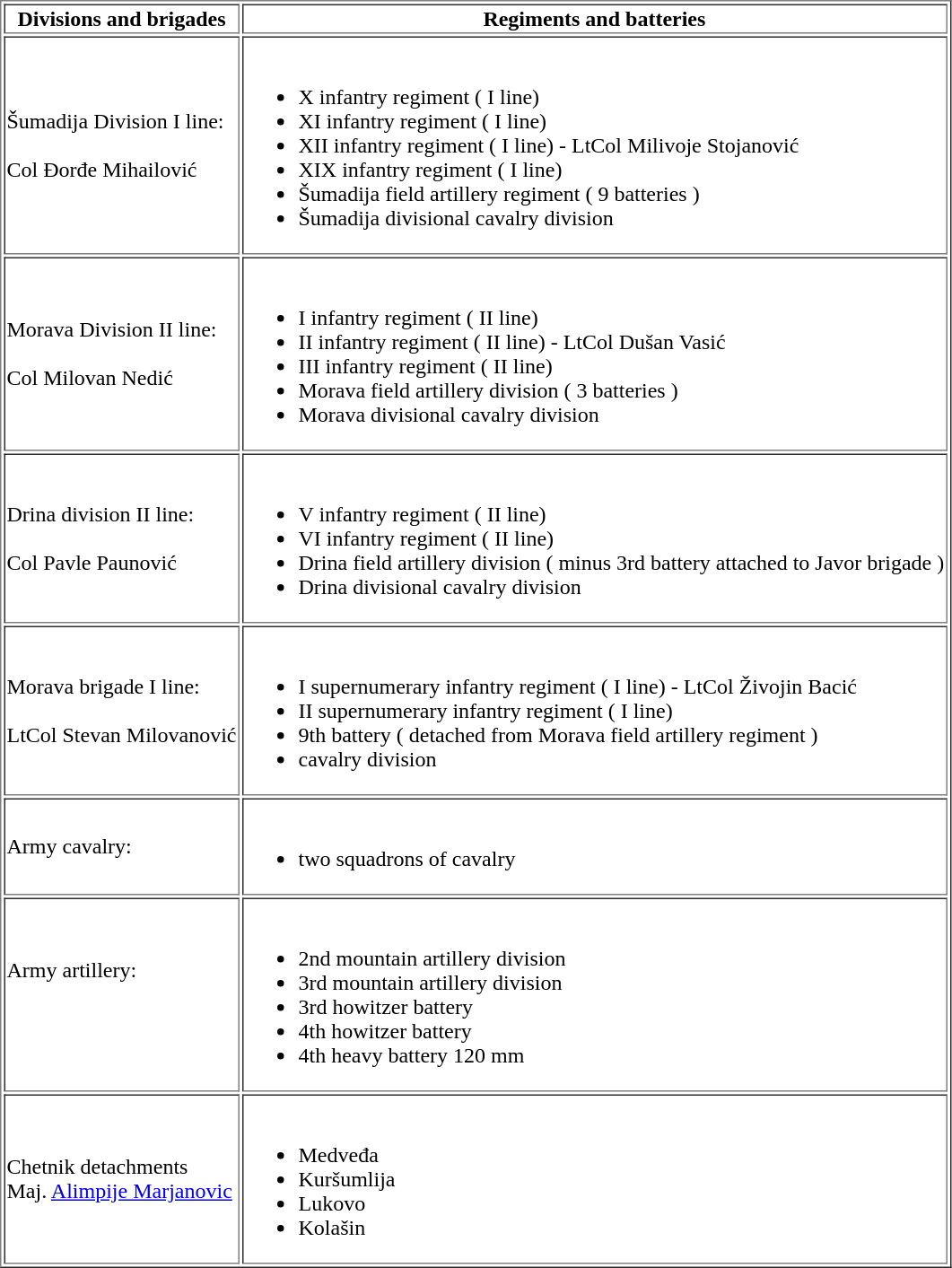<table border=1>
<tr>
<th><strong>Divisions and brigades</strong></th>
<th><strong>Regiments and batteries</strong></th>
</tr>
<tr>
<td>Šumadija Division I line:<br><br>Col Đorđe Mihailović</td>
<td><br><ul><li>X infantry regiment ( I line)</li><li>XI infantry regiment ( I line)</li><li>XII infantry regiment ( I line) - LtCol Milivoje Stojanović</li><li>XIX infantry regiment ( I line)</li><li>Šumadija field artillery regiment ( 9 batteries )</li><li>Šumadija divisional cavalry division</li></ul></td>
</tr>
<tr>
<td>Morava Division II line:<br><br>Col Milovan Nedić</td>
<td><br><ul><li>I infantry regiment ( II line)</li><li>II infantry regiment ( II line) - LtCol Dušan Vasić</li><li>III infantry regiment ( II line)</li><li>Morava field artillery division ( 3 batteries )</li><li>Morava divisional cavalry division</li></ul></td>
</tr>
<tr>
<td>Drina division II line:<br><br>Col Pavle Paunović</td>
<td><br><ul><li>V infantry regiment ( II line)</li><li>VI infantry regiment ( II line)</li><li>Drina field artillery division ( minus 3rd battery attached to Javor brigade )</li><li>Drina divisional cavalry division</li></ul></td>
</tr>
<tr>
<td>Morava brigade I line:<br><br>LtCol Stevan Milovanović</td>
<td><br><ul><li>I supernumerary infantry regiment ( I line) - LtCol Živojin Bacić</li><li>II supernumerary infantry regiment ( I line)</li><li>9th battery ( detached from Morava field artillery regiment )</li><li>cavalry division</li></ul></td>
</tr>
<tr>
<td><br>Army cavalry:
<br>  </td>
<td><br><ul><li>two squadrons of cavalry</li></ul></td>
</tr>
<tr>
<td>Army artillery:<br><br>  </td>
<td><br><ul><li>2nd mountain artillery division</li><li>3rd mountain artillery division</li><li>3rd howitzer battery</li><li>4th howitzer battery</li><li>4th heavy battery 120 mm</li></ul></td>
</tr>
<tr>
<td>Chetnik detachments<br>Maj. <a href='#'>Alimpije Marjanovic</a></td>
<td><br><ul><li>Medveđa</li><li>Kuršumlija</li><li>Lukovo</li><li>Kolašin</li></ul></td>
</tr>
</table>
